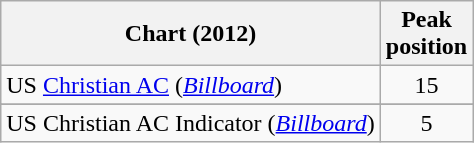<table class="wikitable sortable plainrowheaders" style="text-align:center">
<tr>
<th scope="col">Chart (2012)</th>
<th scope="col">Peak<br> position</th>
</tr>
<tr>
<td align="left">US <a href='#'>Christian AC</a> (<em><a href='#'>Billboard</a></em>)</td>
<td>15</td>
</tr>
<tr>
</tr>
<tr>
</tr>
<tr>
<td align="left">US Christian AC Indicator (<em><a href='#'>Billboard</a></em>)</td>
<td align="center">5</td>
</tr>
</table>
